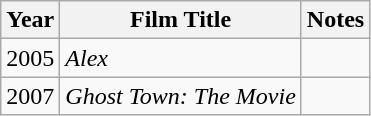<table class="wikitable sortable">
<tr>
<th>Year</th>
<th>Film Title</th>
<th class="unsortable">Notes</th>
</tr>
<tr>
<td>2005</td>
<td><em>Alex</em></td>
</tr>
<tr>
<td>2007</td>
<td><em>Ghost Town: The Movie</em></td>
<td></td>
</tr>
</table>
